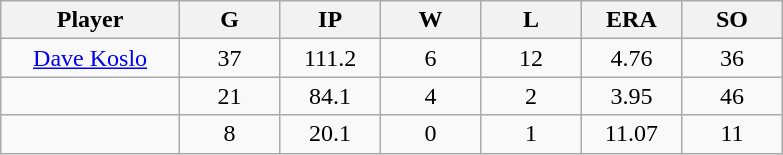<table class="wikitable sortable">
<tr>
<th bgcolor="#DDDDFF" width="16%">Player</th>
<th bgcolor="#DDDDFF" width="9%">G</th>
<th bgcolor="#DDDDFF" width="9%">IP</th>
<th bgcolor="#DDDDFF" width="9%">W</th>
<th bgcolor="#DDDDFF" width="9%">L</th>
<th bgcolor="#DDDDFF" width="9%">ERA</th>
<th bgcolor="#DDDDFF" width="9%">SO</th>
</tr>
<tr align="center">
<td><a href='#'>Dave Koslo</a></td>
<td>37</td>
<td>111.2</td>
<td>6</td>
<td>12</td>
<td>4.76</td>
<td>36</td>
</tr>
<tr align="center">
<td></td>
<td>21</td>
<td>84.1</td>
<td>4</td>
<td>2</td>
<td>3.95</td>
<td>46</td>
</tr>
<tr align="center">
<td></td>
<td>8</td>
<td>20.1</td>
<td>0</td>
<td>1</td>
<td>11.07</td>
<td>11</td>
</tr>
</table>
